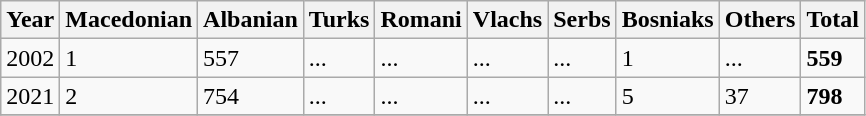<table class="wikitable">
<tr>
<th>Year</th>
<th>Macedonian</th>
<th>Albanian</th>
<th>Turks</th>
<th>Romani</th>
<th>Vlachs</th>
<th>Serbs</th>
<th>Bosniaks</th>
<th><abbr>Others</abbr></th>
<th>Total</th>
</tr>
<tr>
<td>2002</td>
<td>1</td>
<td>557</td>
<td>...</td>
<td>...</td>
<td>...</td>
<td>...</td>
<td>1</td>
<td>...</td>
<td><strong>559</strong></td>
</tr>
<tr>
<td>2021</td>
<td>2</td>
<td>754</td>
<td>...</td>
<td>...</td>
<td>...</td>
<td>...</td>
<td>5</td>
<td>37</td>
<td><strong>798</strong></td>
</tr>
<tr>
</tr>
</table>
